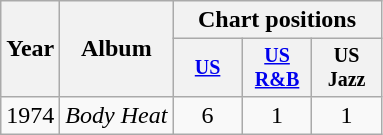<table class="wikitable" style="text-align:center;">
<tr>
<th rowspan="2">Year</th>
<th rowspan="2">Album</th>
<th colspan="3">Chart positions</th>
</tr>
<tr style="font-size:smaller;">
<th style="width:40px;"><a href='#'>US</a></th>
<th style="width:40px;"><a href='#'>US<br>R&B</a></th>
<th style="width:40px;">US<br>Jazz</th>
</tr>
<tr>
<td>1974</td>
<td style="text-align:left;"><em>Body Heat</em></td>
<td>6</td>
<td>1</td>
<td>1</td>
</tr>
</table>
